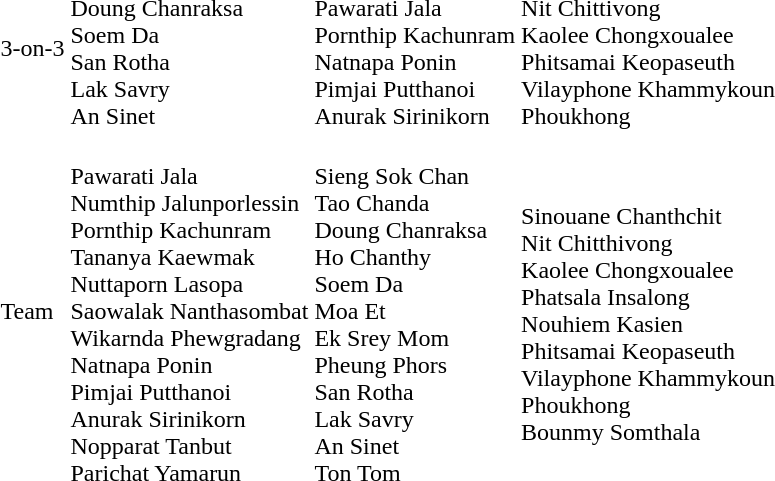<table>
<tr>
<td>3-on-3</td>
<td nowrap=true><br>Doung Chanraksa<br>Soem Da<br>San Rotha<br>Lak Savry<br>An Sinet</td>
<td nowrap=true><br>Pawarati Jala<br>Pornthip Kachunram<br>Natnapa Ponin<br>Pimjai Putthanoi<br>Anurak Sirinikorn</td>
<td nowrap=true><br>Nit Chittivong<br>Kaolee Chongxoualee<br>Phitsamai Keopaseuth<br>Vilayphone Khammykoun<br>Phoukhong</td>
</tr>
<tr>
<td>Team</td>
<td nowrap=true><br>Pawarati Jala<br>Numthip Jalunporlessin<br>Pornthip Kachunram<br>Tananya Kaewmak<br>Nuttaporn Lasopa<br>Saowalak Nanthasombat<br>Wikarnda Phewgradang<br>Natnapa Ponin<br>Pimjai Putthanoi<br>Anurak Sirinikorn<br>Nopparat Tanbut<br>Parichat Yamarun</td>
<td nowrap=true><br>Sieng Sok Chan<br>Tao Chanda<br>Doung Chanraksa<br>Ho Chanthy<br>Soem Da<br>Moa Et<br>Ek Srey Mom<br>Pheung Phors<br>San Rotha<br>Lak Savry<br>An Sinet<br>Ton Tom</td>
<td nowrap=true><br>Sinouane Chanthchit<br>Nit Chitthivong<br>Kaolee Chongxoualee<br>Phatsala Insalong<br>Nouhiem Kasien<br>Phitsamai Keopaseuth<br>Vilayphone Khammykoun<br>Phoukhong<br>Bounmy Somthala</td>
</tr>
</table>
